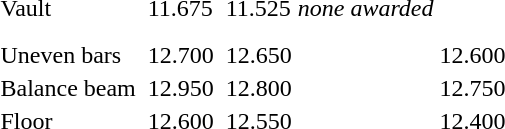<table>
<tr>
<td>Vault</td>
<td></td>
<td>11.675</td>
<td><br><br></td>
<td>11.525</td>
<td><em>none awarded</em></td>
<td></td>
</tr>
<tr>
<td>Uneven bars</td>
<td></td>
<td>12.700</td>
<td></td>
<td>12.650</td>
<td></td>
<td>12.600</td>
</tr>
<tr>
<td>Balance beam</td>
<td></td>
<td>12.950</td>
<td></td>
<td>12.800</td>
<td></td>
<td>12.750</td>
</tr>
<tr>
<td>Floor</td>
<td></td>
<td>12.600</td>
<td></td>
<td>12.550</td>
<td></td>
<td>12.400</td>
</tr>
</table>
